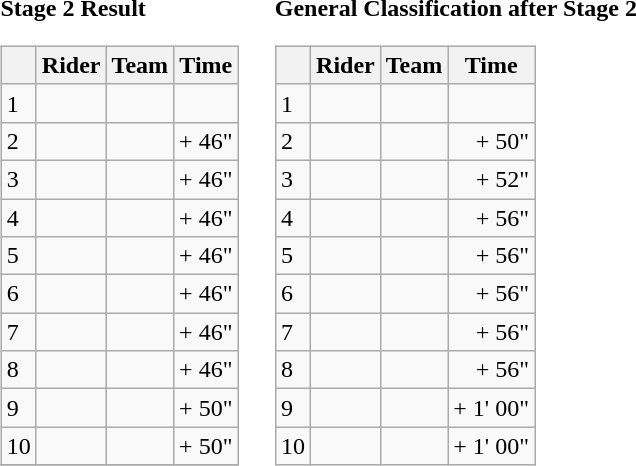<table>
<tr>
<td><strong>Stage 2 Result</strong><br><table class="wikitable">
<tr>
<th></th>
<th>Rider</th>
<th>Team</th>
<th>Time</th>
</tr>
<tr>
<td>1</td>
<td></td>
<td></td>
<td align="right"></td>
</tr>
<tr>
<td>2</td>
<td></td>
<td></td>
<td align="right">+ 46"</td>
</tr>
<tr>
<td>3</td>
<td></td>
<td></td>
<td align="right">+ 46"</td>
</tr>
<tr>
<td>4</td>
<td></td>
<td></td>
<td align="right">+ 46"</td>
</tr>
<tr>
<td>5</td>
<td></td>
<td></td>
<td align="right">+ 46"</td>
</tr>
<tr>
<td>6</td>
<td></td>
<td></td>
<td align="right">+ 46"</td>
</tr>
<tr>
<td>7</td>
<td></td>
<td></td>
<td align="right">+ 46"</td>
</tr>
<tr>
<td>8</td>
<td></td>
<td></td>
<td align="right">+ 46"</td>
</tr>
<tr>
<td>9</td>
<td></td>
<td></td>
<td align="right">+ 50"</td>
</tr>
<tr>
<td>10</td>
<td></td>
<td></td>
<td align="right">+ 50"</td>
</tr>
<tr>
</tr>
</table>
</td>
<td></td>
<td><strong>General Classification after Stage 2</strong><br><table class="wikitable">
<tr>
<th></th>
<th>Rider</th>
<th>Team</th>
<th>Time</th>
</tr>
<tr>
<td>1</td>
<td> </td>
<td></td>
<td align="right"></td>
</tr>
<tr>
<td>2</td>
<td></td>
<td></td>
<td align="right">+ 50"</td>
</tr>
<tr>
<td>3</td>
<td></td>
<td></td>
<td align="right">+ 52"</td>
</tr>
<tr>
<td>4</td>
<td></td>
<td></td>
<td align="right">+ 56"</td>
</tr>
<tr>
<td>5</td>
<td></td>
<td></td>
<td align="right">+ 56"</td>
</tr>
<tr>
<td>6</td>
<td> </td>
<td></td>
<td align="right">+ 56"</td>
</tr>
<tr>
<td>7</td>
<td></td>
<td></td>
<td align="right">+ 56"</td>
</tr>
<tr>
<td>8</td>
<td> </td>
<td></td>
<td align="right">+ 56"</td>
</tr>
<tr>
<td>9</td>
<td></td>
<td></td>
<td align="right">+ 1' 00"</td>
</tr>
<tr>
<td>10</td>
<td></td>
<td></td>
<td align="right">+ 1' 00"</td>
</tr>
</table>
</td>
</tr>
</table>
